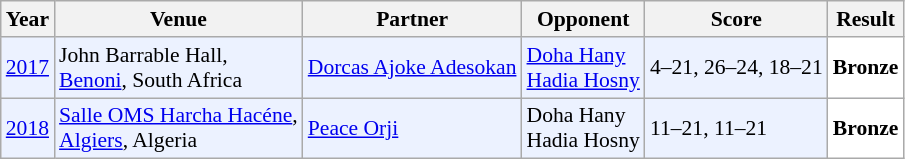<table class="sortable wikitable" style="font-size: 90%;">
<tr>
<th>Year</th>
<th>Venue</th>
<th>Partner</th>
<th>Opponent</th>
<th>Score</th>
<th>Result</th>
</tr>
<tr style="background:#ECF2FF">
<td align="center"><a href='#'>2017</a></td>
<td align="left">John Barrable Hall,<br><a href='#'>Benoni</a>, South Africa</td>
<td align="left"> <a href='#'>Dorcas Ajoke Adesokan</a></td>
<td align="left"> <a href='#'>Doha Hany</a><br> <a href='#'>Hadia Hosny</a></td>
<td align="left">4–21, 26–24, 18–21</td>
<td style="text-align:left; background:white"> <strong>Bronze</strong></td>
</tr>
<tr style="background:#ECF2FF">
<td align="center"><a href='#'>2018</a></td>
<td align="left"><a href='#'>Salle OMS Harcha Hacéne</a>,<br><a href='#'>Algiers</a>, Algeria</td>
<td align="left"> <a href='#'>Peace Orji</a></td>
<td align="left"> Doha Hany<br> Hadia Hosny</td>
<td align="left">11–21, 11–21</td>
<td style="text-align:left; background:white"> <strong>Bronze</strong></td>
</tr>
</table>
